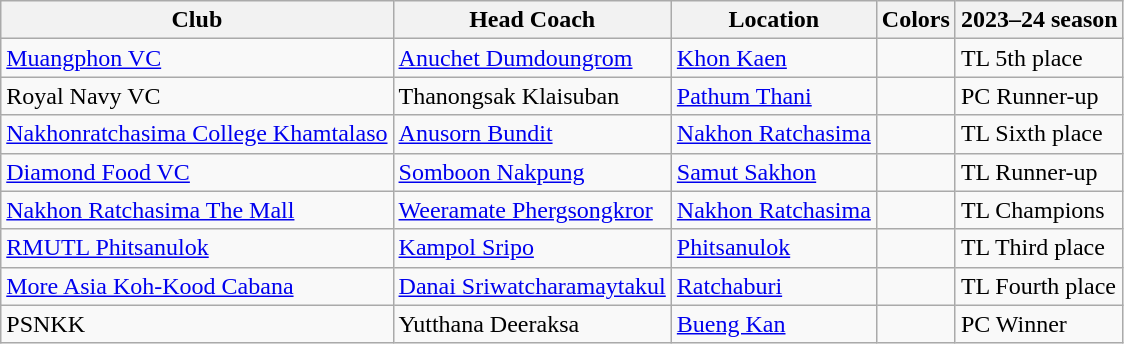<table class="wikitable sortable">
<tr>
<th>Club</th>
<th>Head Coach</th>
<th>Location</th>
<th>Colors</th>
<th>2023–24 season</th>
</tr>
<tr>
<td><a href='#'>Muangphon VC</a></td>
<td> <a href='#'>Anuchet Dumdoungrom</a></td>
<td><a href='#'>Khon Kaen</a></td>
<td align=center>  </td>
<td>TL 5th place</td>
</tr>
<tr>
<td>Royal Navy VC</td>
<td> Thanongsak Klaisuban</td>
<td><a href='#'>Pathum Thani</a></td>
<td align=center> </td>
<td>PC Runner-up</td>
</tr>
<tr>
<td><a href='#'>Nakhonratchasima College Khamtalaso</a></td>
<td> <a href='#'>Anusorn Bundit</a></td>
<td><a href='#'>Nakhon Ratchasima</a></td>
<td align=center>  </td>
<td>TL Sixth place</td>
</tr>
<tr>
<td><a href='#'>Diamond Food VC</a></td>
<td> <a href='#'>Somboon Nakpung</a></td>
<td><a href='#'>Samut Sakhon</a></td>
<td align=center>  </td>
<td>TL Runner-up</td>
</tr>
<tr>
<td><a href='#'>Nakhon Ratchasima The Mall</a></td>
<td> <a href='#'>Weeramate Phergsongkror</a></td>
<td><a href='#'>Nakhon Ratchasima</a></td>
<td align=center>  </td>
<td>TL Champions</td>
</tr>
<tr>
<td><a href='#'>RMUTL Phitsanulok</a></td>
<td> <a href='#'>Kampol Sripo</a></td>
<td><a href='#'>Phitsanulok</a></td>
<td align=center>  </td>
<td>TL Third place</td>
</tr>
<tr>
<td><a href='#'>More Asia Koh-Kood Cabana</a></td>
<td> <a href='#'>Danai Sriwatcharamaytakul</a></td>
<td><a href='#'>Ratchaburi</a></td>
<td align=center>  </td>
<td>TL Fourth place</td>
</tr>
<tr>
<td>PSNKK</td>
<td> Yutthana Deeraksa</td>
<td><a href='#'>Bueng Kan</a></td>
<td align=center> </td>
<td>PC Winner</td>
</tr>
</table>
